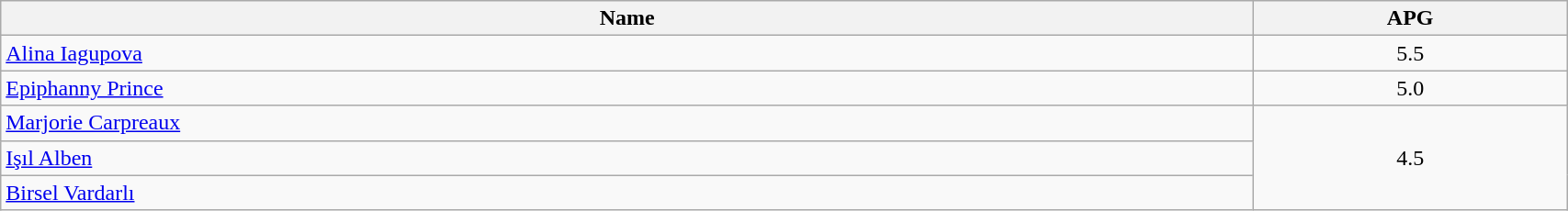<table class=wikitable width="90%">
<tr>
<th width="80%">Name</th>
<th width="20%">APG</th>
</tr>
<tr>
<td> <a href='#'>Alina Iagupova</a></td>
<td align=center>5.5</td>
</tr>
<tr>
<td> <a href='#'>Epiphanny Prince</a></td>
<td align=center>5.0</td>
</tr>
<tr>
<td> <a href='#'>Marjorie Carpreaux</a></td>
<td align=center rowspan=3>4.5</td>
</tr>
<tr>
<td> <a href='#'>Işıl Alben</a></td>
</tr>
<tr>
<td> <a href='#'>Birsel Vardarlı</a></td>
</tr>
</table>
